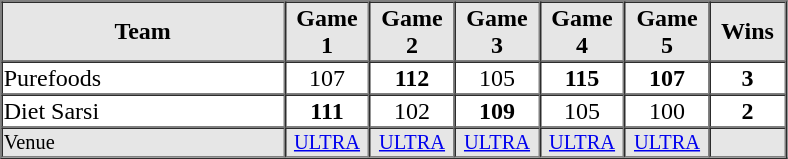<table border="1" cellspacing="0"  style="width:525px; margin:auto;">
<tr style="text-align:center; background:#e6e6e6;">
<th style="text-align:center; width:30%;">Team</th>
<th width=8%>Game 1</th>
<th width=8%>Game 2</th>
<th width=8%>Game 3</th>
<th width=8%>Game 4</th>
<th width=8%>Game 5</th>
<th width=8%>Wins</th>
</tr>
<tr style="text-align:center;">
<td align=left>Purefoods</td>
<td>107</td>
<td><strong>112</strong></td>
<td>105</td>
<td><strong>115</strong></td>
<td><strong>107</strong></td>
<td><strong>3</strong></td>
</tr>
<tr style="text-align:center;">
<td align=left>Diet Sarsi</td>
<td><strong>111</strong></td>
<td>102</td>
<td><strong>109</strong></td>
<td>105</td>
<td>100</td>
<td><strong>2</strong></td>
</tr>
<tr style="text-align:center; font-size:85%; background:#e6e6e6;">
<td align=left>Venue</td>
<td><a href='#'>ULTRA</a></td>
<td><a href='#'>ULTRA</a></td>
<td><a href='#'>ULTRA</a></td>
<td><a href='#'>ULTRA</a></td>
<td><a href='#'>ULTRA</a></td>
<td></td>
</tr>
</table>
